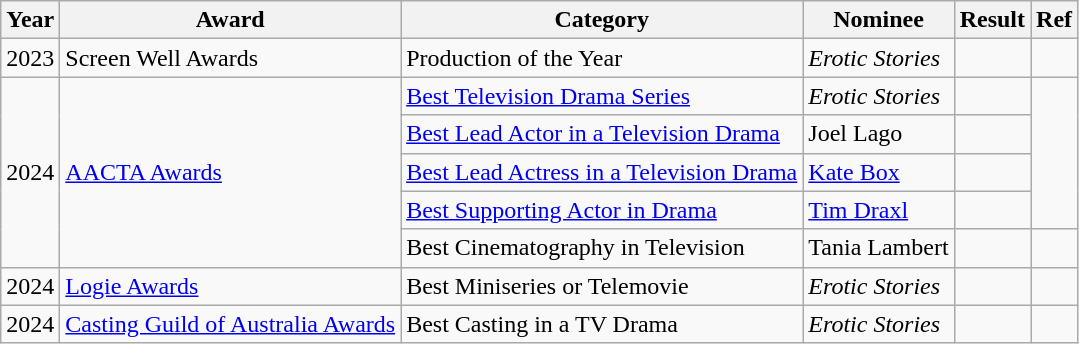<table class="wikitable">
<tr>
<th>Year</th>
<th>Award</th>
<th>Category</th>
<th>Nominee</th>
<th>Result</th>
<th>Ref</th>
</tr>
<tr>
<td>2023</td>
<td>Screen Well Awards</td>
<td>Production of the Year</td>
<td><em>Erotic Stories</em></td>
<td></td>
<td></td>
</tr>
<tr>
<td rowspan="5">2024</td>
<td rowspan="5"><a href='#'>AACTA Awards</a></td>
<td><a href='#'>Best Television Drama Series</a></td>
<td><em>Erotic Stories</em></td>
<td></td>
<td rowspan="4"></td>
</tr>
<tr>
<td><a href='#'>Best Lead Actor in a Television Drama</a></td>
<td>Joel Lago</td>
<td></td>
</tr>
<tr>
<td><a href='#'>Best Lead Actress in a Television Drama</a></td>
<td><a href='#'>Kate Box</a></td>
<td></td>
</tr>
<tr>
<td><a href='#'>Best Supporting Actor in Drama</a></td>
<td><a href='#'>Tim Draxl</a></td>
<td></td>
</tr>
<tr>
<td>Best Cinematography in Television</td>
<td>Tania Lambert</td>
<td></td>
<td></td>
</tr>
<tr>
<td>2024</td>
<td><a href='#'>Logie Awards</a></td>
<td>Best Miniseries or Telemovie</td>
<td><em>Erotic Stories</em></td>
<td></td>
<td></td>
</tr>
<tr>
<td>2024</td>
<td><a href='#'>Casting Guild of Australia Awards</a></td>
<td>Best Casting in a TV Drama</td>
<td><em>Erotic Stories</em></td>
<td></td>
<td></td>
</tr>
</table>
